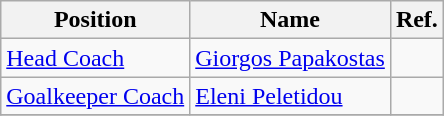<table class="wikitable">
<tr>
<th>Position</th>
<th>Name</th>
<th>Ref.</th>
</tr>
<tr>
<td><a href='#'>Head Coach</a></td>
<td><a href='#'>Giorgos Papakostas</a></td>
<td></td>
</tr>
<tr>
<td><a href='#'>Goalkeeper Coach</a></td>
<td><a href='#'>Eleni Peletidou</a></td>
<td></td>
</tr>
<tr>
</tr>
</table>
